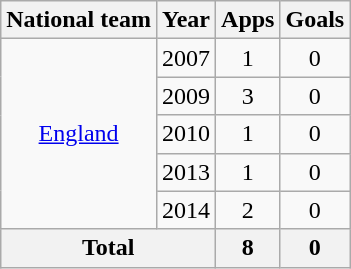<table class="wikitable" style="text-align: center;">
<tr>
<th>National team</th>
<th>Year</th>
<th>Apps</th>
<th>Goals</th>
</tr>
<tr>
<td rowspan="5"><a href='#'>England</a></td>
<td>2007</td>
<td>1</td>
<td>0</td>
</tr>
<tr>
<td>2009</td>
<td>3</td>
<td>0</td>
</tr>
<tr>
<td>2010</td>
<td>1</td>
<td>0</td>
</tr>
<tr>
<td>2013</td>
<td>1</td>
<td>0</td>
</tr>
<tr>
<td>2014</td>
<td>2</td>
<td>0</td>
</tr>
<tr>
<th colspan="2">Total</th>
<th>8</th>
<th>0</th>
</tr>
</table>
